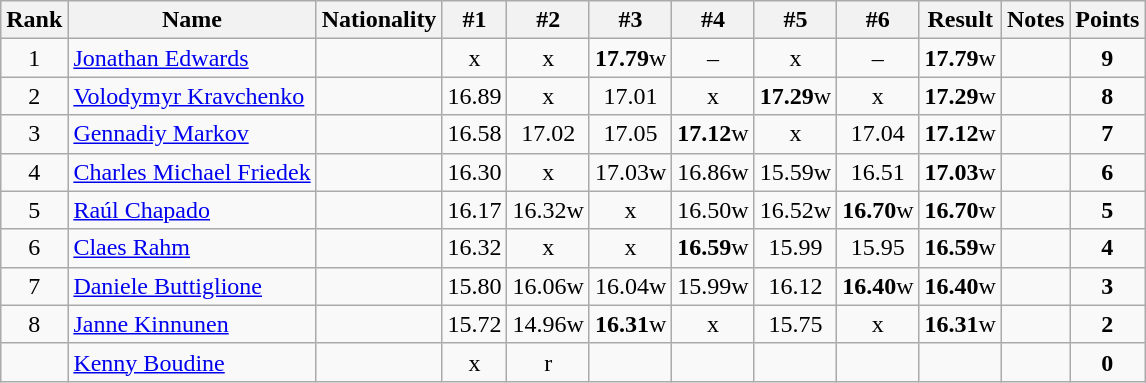<table class="wikitable sortable" style="text-align:center">
<tr>
<th>Rank</th>
<th>Name</th>
<th>Nationality</th>
<th>#1</th>
<th>#2</th>
<th>#3</th>
<th>#4</th>
<th>#5</th>
<th>#6</th>
<th>Result</th>
<th>Notes</th>
<th>Points</th>
</tr>
<tr>
<td>1</td>
<td align=left><a href='#'>Jonathan Edwards</a></td>
<td align=left></td>
<td>x</td>
<td>x</td>
<td><strong>17.79</strong>w</td>
<td>–</td>
<td>x</td>
<td>–</td>
<td><strong>17.79</strong>w</td>
<td></td>
<td><strong>9</strong></td>
</tr>
<tr>
<td>2</td>
<td align=left><a href='#'>Volodymyr Kravchenko</a></td>
<td align=left></td>
<td>16.89</td>
<td>x</td>
<td>17.01</td>
<td>x</td>
<td><strong>17.29</strong>w</td>
<td>x</td>
<td><strong>17.29</strong>w</td>
<td></td>
<td><strong>8</strong></td>
</tr>
<tr>
<td>3</td>
<td align=left><a href='#'>Gennadiy Markov</a></td>
<td align=left></td>
<td>16.58</td>
<td>17.02</td>
<td>17.05</td>
<td><strong>17.12</strong>w</td>
<td>x</td>
<td>17.04</td>
<td><strong>17.12</strong>w</td>
<td></td>
<td><strong>7</strong></td>
</tr>
<tr>
<td>4</td>
<td align=left><a href='#'>Charles Michael Friedek</a></td>
<td align=left></td>
<td>16.30</td>
<td>x</td>
<td>17.03w</td>
<td>16.86w</td>
<td>15.59w</td>
<td>16.51</td>
<td><strong>17.03</strong>w</td>
<td></td>
<td><strong>6</strong></td>
</tr>
<tr>
<td>5</td>
<td align=left><a href='#'>Raúl Chapado</a></td>
<td align=left></td>
<td>16.17</td>
<td>16.32w</td>
<td>x</td>
<td>16.50w</td>
<td>16.52w</td>
<td><strong>16.70</strong>w</td>
<td><strong>16.70</strong>w</td>
<td></td>
<td><strong>5</strong></td>
</tr>
<tr>
<td>6</td>
<td align=left><a href='#'>Claes Rahm</a></td>
<td align=left></td>
<td>16.32</td>
<td>x</td>
<td>x</td>
<td><strong>16.59</strong>w</td>
<td>15.99</td>
<td>15.95</td>
<td><strong>16.59</strong>w</td>
<td></td>
<td><strong>4</strong></td>
</tr>
<tr>
<td>7</td>
<td align=left><a href='#'>Daniele Buttiglione</a></td>
<td align=left></td>
<td>15.80</td>
<td>16.06w</td>
<td>16.04w</td>
<td>15.99w</td>
<td>16.12</td>
<td><strong>16.40</strong>w</td>
<td><strong>16.40</strong>w</td>
<td></td>
<td><strong>3</strong></td>
</tr>
<tr>
<td>8</td>
<td align=left><a href='#'>Janne Kinnunen</a></td>
<td align=left></td>
<td>15.72</td>
<td>14.96w</td>
<td><strong>16.31</strong>w</td>
<td>x</td>
<td>15.75</td>
<td>x</td>
<td><strong>16.31</strong>w</td>
<td></td>
<td><strong>2</strong></td>
</tr>
<tr>
<td></td>
<td align=left><a href='#'>Kenny Boudine</a></td>
<td align=left></td>
<td>x</td>
<td>r</td>
<td></td>
<td></td>
<td></td>
<td></td>
<td><strong></strong></td>
<td></td>
<td><strong>0</strong></td>
</tr>
</table>
